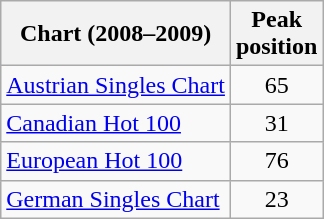<table class="wikitable = sortable">
<tr>
<th align="center">Chart (2008–2009)</th>
<th align="center">Peak<br>position</th>
</tr>
<tr>
<td align="left"><a href='#'>Austrian Singles Chart</a></td>
<td align="center">65</td>
</tr>
<tr>
<td align="left"><a href='#'>Canadian Hot 100</a></td>
<td align="center">31</td>
</tr>
<tr>
<td align="left"><a href='#'>European Hot 100</a></td>
<td align="center">76</td>
</tr>
<tr>
<td align="left"><a href='#'>German Singles Chart</a></td>
<td align="center">23</td>
</tr>
</table>
